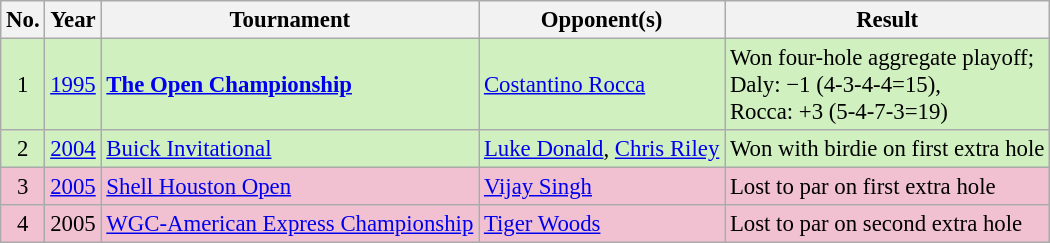<table class="wikitable" style="font-size:95%;">
<tr>
<th>No.</th>
<th>Year</th>
<th>Tournament</th>
<th>Opponent(s)</th>
<th>Result</th>
</tr>
<tr style="background:#d0f0c0;">
<td align=center>1</td>
<td><a href='#'>1995</a></td>
<td><strong><a href='#'>The Open Championship</a></strong></td>
<td> <a href='#'>Costantino Rocca</a></td>
<td>Won four-hole aggregate playoff;<br>Daly: −1 (4-3-4-4=15),<br>Rocca: +3 (5-4-7-3=19)</td>
</tr>
<tr style="background:#d0f0c0;">
<td align=center>2</td>
<td><a href='#'>2004</a></td>
<td><a href='#'>Buick Invitational</a></td>
<td> <a href='#'>Luke Donald</a>,  <a href='#'>Chris Riley</a></td>
<td>Won with birdie on first extra hole</td>
</tr>
<tr style="background:#F2C1D1;">
<td align=center>3</td>
<td><a href='#'>2005</a></td>
<td><a href='#'>Shell Houston Open</a></td>
<td> <a href='#'>Vijay Singh</a></td>
<td>Lost to par on first extra hole</td>
</tr>
<tr style="background:#F2C1D1;">
<td align=center>4</td>
<td>2005</td>
<td><a href='#'>WGC-American Express Championship</a></td>
<td> <a href='#'>Tiger Woods</a></td>
<td>Lost to par on second extra hole</td>
</tr>
</table>
